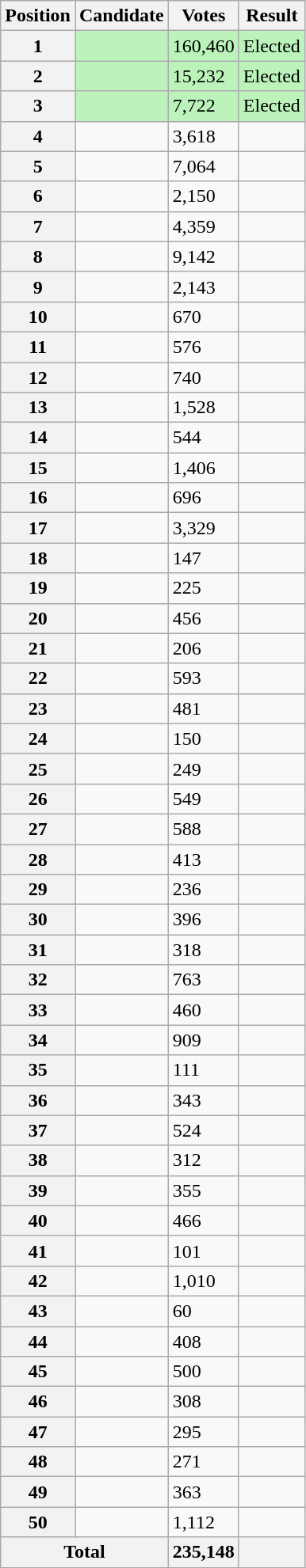<table class="wikitable sortable col3right">
<tr>
<th scope="col">Position</th>
<th scope="col">Candidate</th>
<th scope="col">Votes</th>
<th scope="col">Result</th>
</tr>
<tr bgcolor=bbf3bb>
<th scope="row">1</th>
<td></td>
<td>160,460</td>
<td>Elected</td>
</tr>
<tr bgcolor=bbf3bb>
<th scope="row">2</th>
<td></td>
<td>15,232</td>
<td>Elected</td>
</tr>
<tr bgcolor=bbf3bb>
<th scope="row">3</th>
<td></td>
<td>7,722</td>
<td>Elected</td>
</tr>
<tr>
<th scope="row">4</th>
<td></td>
<td>3,618</td>
<td></td>
</tr>
<tr>
<th scope="row">5</th>
<td></td>
<td>7,064</td>
<td></td>
</tr>
<tr>
<th scope="row">6</th>
<td></td>
<td>2,150</td>
<td></td>
</tr>
<tr>
<th scope="row">7</th>
<td></td>
<td>4,359</td>
<td></td>
</tr>
<tr>
<th scope="row">8</th>
<td></td>
<td>9,142</td>
<td></td>
</tr>
<tr>
<th scope="row">9</th>
<td></td>
<td>2,143</td>
<td></td>
</tr>
<tr>
<th scope="row">10</th>
<td></td>
<td>670</td>
<td></td>
</tr>
<tr>
<th scope="row">11</th>
<td></td>
<td>576</td>
<td></td>
</tr>
<tr>
<th scope="row">12</th>
<td></td>
<td>740</td>
<td></td>
</tr>
<tr>
<th scope="row">13</th>
<td></td>
<td>1,528</td>
<td></td>
</tr>
<tr>
<th scope="row">14</th>
<td></td>
<td>544</td>
<td></td>
</tr>
<tr>
<th scope="row">15</th>
<td></td>
<td>1,406</td>
<td></td>
</tr>
<tr>
<th scope="row">16</th>
<td></td>
<td>696</td>
<td></td>
</tr>
<tr>
<th scope="row">17</th>
<td></td>
<td>3,329</td>
<td></td>
</tr>
<tr>
<th scope="row">18</th>
<td></td>
<td>147</td>
<td></td>
</tr>
<tr>
<th scope="row">19</th>
<td></td>
<td>225</td>
<td></td>
</tr>
<tr>
<th scope="row">20</th>
<td></td>
<td>456</td>
<td></td>
</tr>
<tr>
<th scope="row">21</th>
<td></td>
<td>206</td>
<td></td>
</tr>
<tr>
<th scope="row">22</th>
<td></td>
<td>593</td>
<td></td>
</tr>
<tr>
<th scope="row">23</th>
<td></td>
<td>481</td>
<td></td>
</tr>
<tr>
<th scope="row">24</th>
<td></td>
<td>150</td>
<td></td>
</tr>
<tr>
<th scope="row">25</th>
<td></td>
<td>249</td>
<td></td>
</tr>
<tr>
<th scope="row">26</th>
<td></td>
<td>549</td>
<td></td>
</tr>
<tr>
<th scope="row">27</th>
<td></td>
<td>588</td>
<td></td>
</tr>
<tr>
<th scope="row">28</th>
<td></td>
<td>413</td>
<td></td>
</tr>
<tr>
<th scope="row">29</th>
<td></td>
<td>236</td>
<td></td>
</tr>
<tr>
<th scope="row">30</th>
<td></td>
<td>396</td>
<td></td>
</tr>
<tr>
<th scope="row">31</th>
<td></td>
<td>318</td>
<td></td>
</tr>
<tr>
<th scope="row">32</th>
<td></td>
<td>763</td>
<td></td>
</tr>
<tr>
<th scope="row">33</th>
<td></td>
<td>460</td>
<td></td>
</tr>
<tr>
<th scope="row">34</th>
<td></td>
<td>909</td>
<td></td>
</tr>
<tr>
<th scope="row">35</th>
<td></td>
<td>111</td>
<td></td>
</tr>
<tr>
<th scope="row">36</th>
<td></td>
<td>343</td>
<td></td>
</tr>
<tr>
<th scope="row">37</th>
<td></td>
<td>524</td>
<td></td>
</tr>
<tr>
<th scope="row">38</th>
<td></td>
<td>312</td>
<td></td>
</tr>
<tr>
<th scope="row">39</th>
<td></td>
<td>355</td>
<td></td>
</tr>
<tr>
<th scope="row">40</th>
<td></td>
<td>466</td>
<td></td>
</tr>
<tr>
<th scope="row">41</th>
<td></td>
<td>101</td>
<td></td>
</tr>
<tr>
<th scope="row">42</th>
<td></td>
<td>1,010</td>
<td></td>
</tr>
<tr>
<th scope="row">43</th>
<td></td>
<td>60</td>
<td></td>
</tr>
<tr>
<th scope="row">44</th>
<td></td>
<td>408</td>
<td></td>
</tr>
<tr>
<th scope="row">45</th>
<td></td>
<td>500</td>
<td></td>
</tr>
<tr>
<th scope="row">46</th>
<td></td>
<td>308</td>
<td></td>
</tr>
<tr>
<th scope="row">47</th>
<td></td>
<td>295</td>
<td></td>
</tr>
<tr>
<th scope="row">48</th>
<td></td>
<td>271</td>
<td></td>
</tr>
<tr>
<th scope="row">49</th>
<td></td>
<td>363</td>
<td></td>
</tr>
<tr>
<th scope="row">50</th>
<td></td>
<td>1,112</td>
<td></td>
</tr>
<tr class=sortbottom>
<th scope="row" colspan="2">Total</th>
<th style="text-align:right">235,148</th>
<th></th>
</tr>
</table>
